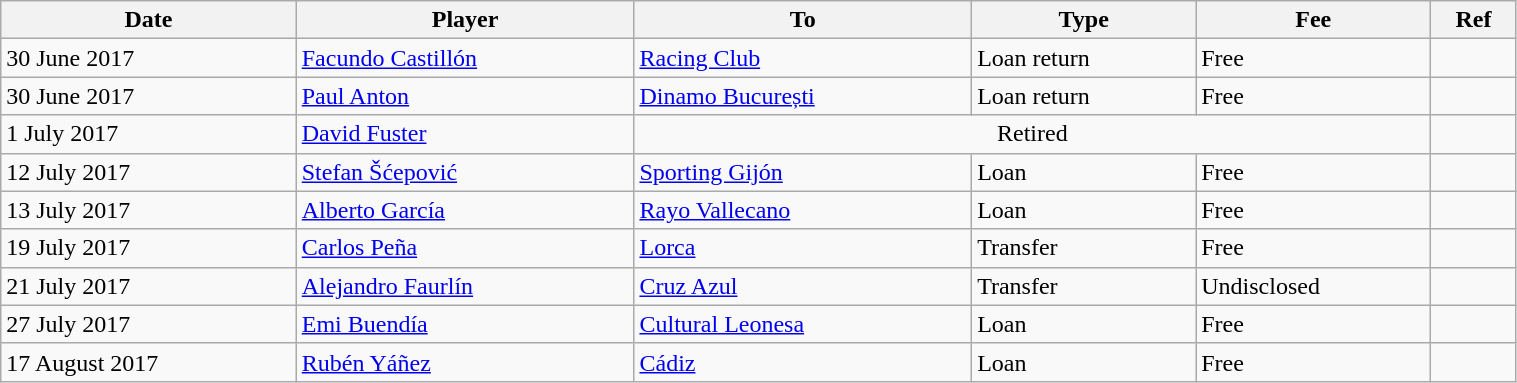<table class="wikitable" style="width:80%;">
<tr>
<th>Date</th>
<th>Player</th>
<th>To</th>
<th>Type</th>
<th>Fee</th>
<th>Ref</th>
</tr>
<tr>
<td>30 June 2017</td>
<td> <a href='#'>Facundo Castillón</a></td>
<td> <a href='#'>Racing Club</a></td>
<td>Loan return</td>
<td>Free</td>
<td></td>
</tr>
<tr>
<td>30 June 2017</td>
<td> <a href='#'>Paul Anton</a></td>
<td> <a href='#'>Dinamo București</a></td>
<td>Loan return</td>
<td>Free</td>
<td></td>
</tr>
<tr>
<td>1 July 2017</td>
<td> <a href='#'>David Fuster</a></td>
<td colspan="3" align=center>Retired</td>
<td></td>
</tr>
<tr>
<td>12 July 2017</td>
<td> <a href='#'>Stefan Šćepović</a></td>
<td> <a href='#'>Sporting Gijón</a></td>
<td>Loan</td>
<td>Free</td>
<td></td>
</tr>
<tr>
<td>13 July 2017</td>
<td> <a href='#'>Alberto García</a></td>
<td> <a href='#'>Rayo Vallecano</a></td>
<td>Loan</td>
<td>Free</td>
<td></td>
</tr>
<tr>
<td>19 July 2017</td>
<td> <a href='#'>Carlos Peña</a></td>
<td> <a href='#'>Lorca</a></td>
<td>Transfer</td>
<td>Free</td>
<td></td>
</tr>
<tr>
<td>21 July 2017</td>
<td> <a href='#'>Alejandro Faurlín</a></td>
<td> <a href='#'>Cruz Azul</a></td>
<td>Transfer</td>
<td>Undisclosed</td>
<td></td>
</tr>
<tr>
<td>27 July 2017</td>
<td> <a href='#'>Emi Buendía</a></td>
<td> <a href='#'>Cultural Leonesa</a></td>
<td>Loan</td>
<td>Free</td>
<td></td>
</tr>
<tr>
<td>17 August 2017</td>
<td> <a href='#'>Rubén Yáñez</a></td>
<td> <a href='#'>Cádiz</a></td>
<td>Loan</td>
<td>Free</td>
<td></td>
</tr>
</table>
